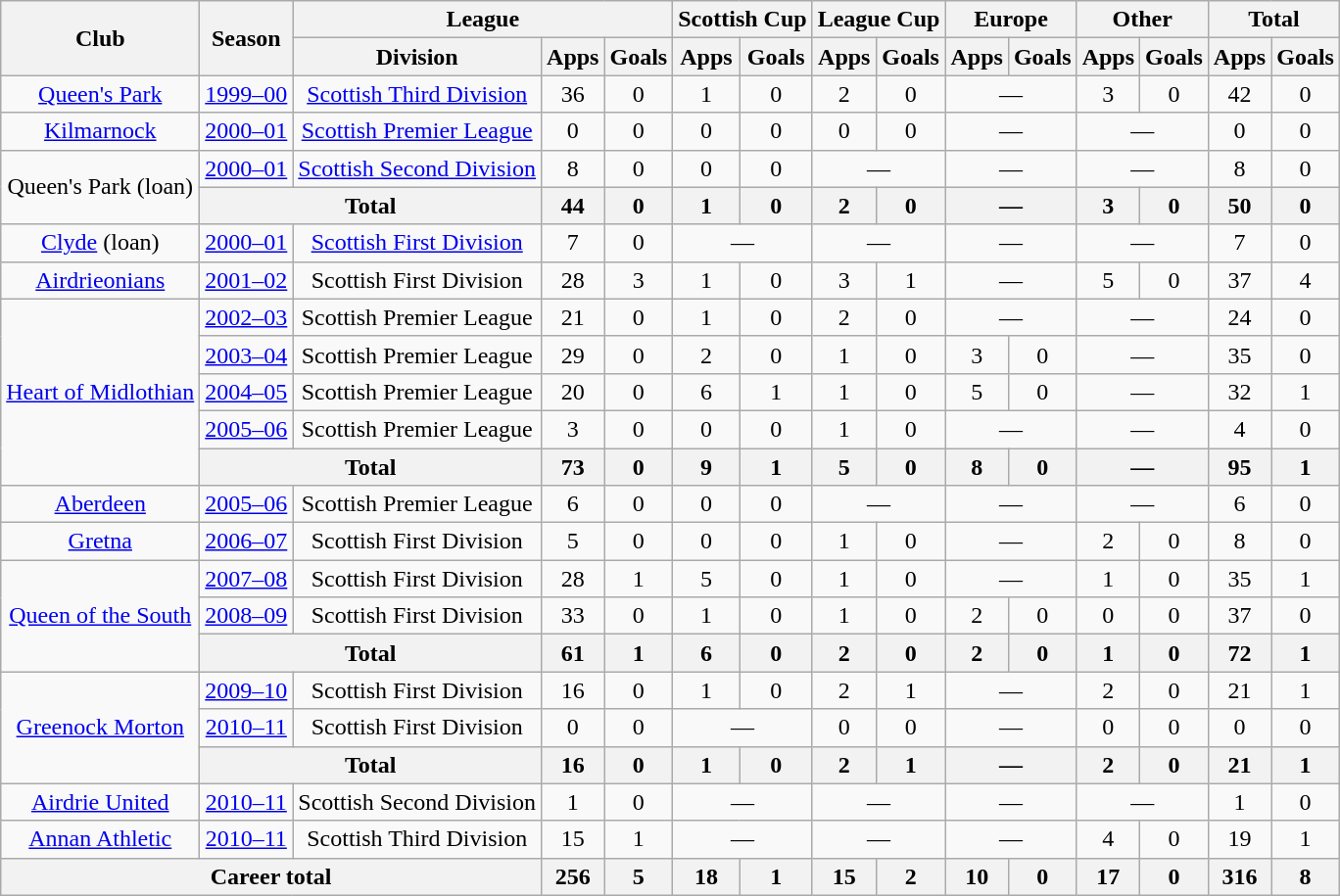<table class="wikitable" style="text-align: center">
<tr>
<th rowspan="2">Club</th>
<th rowspan="2">Season</th>
<th colspan="3">League</th>
<th colspan="2">Scottish Cup</th>
<th colspan="2">League Cup</th>
<th colspan="2">Europe</th>
<th colspan="2">Other</th>
<th colspan="2">Total</th>
</tr>
<tr>
<th>Division</th>
<th>Apps</th>
<th>Goals</th>
<th>Apps</th>
<th>Goals</th>
<th>Apps</th>
<th>Goals</th>
<th>Apps</th>
<th>Goals</th>
<th>Apps</th>
<th>Goals</th>
<th>Apps</th>
<th>Goals</th>
</tr>
<tr>
<td><a href='#'>Queen's Park</a></td>
<td><a href='#'>1999–00</a></td>
<td><a href='#'>Scottish Third Division</a></td>
<td>36</td>
<td>0</td>
<td>1</td>
<td>0</td>
<td>2</td>
<td>0</td>
<td colspan="2">―</td>
<td>3</td>
<td>0</td>
<td>42</td>
<td>0</td>
</tr>
<tr>
<td><a href='#'>Kilmarnock</a></td>
<td><a href='#'>2000–01</a></td>
<td><a href='#'>Scottish Premier League</a></td>
<td>0</td>
<td>0</td>
<td>0</td>
<td>0</td>
<td>0</td>
<td>0</td>
<td colspan="2">―</td>
<td colspan="2">―</td>
<td>0</td>
<td>0</td>
</tr>
<tr>
<td rowspan="2">Queen's Park (loan)</td>
<td><a href='#'>2000–01</a></td>
<td><a href='#'>Scottish Second Division</a></td>
<td>8</td>
<td>0</td>
<td>0</td>
<td>0</td>
<td colspan="2">―</td>
<td colspan="2">―</td>
<td colspan="2">―</td>
<td>8</td>
<td>0</td>
</tr>
<tr>
<th colspan="2">Total</th>
<th>44</th>
<th>0</th>
<th>1</th>
<th>0</th>
<th>2</th>
<th>0</th>
<th colspan="2">―</th>
<th>3</th>
<th>0</th>
<th>50</th>
<th>0</th>
</tr>
<tr>
<td><a href='#'>Clyde</a> (loan)</td>
<td><a href='#'>2000–01</a></td>
<td><a href='#'>Scottish First Division</a></td>
<td>7</td>
<td>0</td>
<td colspan="2">―</td>
<td colspan="2">―</td>
<td colspan="2">―</td>
<td colspan="2">―</td>
<td>7</td>
<td>0</td>
</tr>
<tr>
<td><a href='#'>Airdrieonians</a></td>
<td><a href='#'>2001–02</a></td>
<td>Scottish First Division</td>
<td>28</td>
<td>3</td>
<td>1</td>
<td>0</td>
<td>3</td>
<td>1</td>
<td colspan="2">―</td>
<td>5</td>
<td>0</td>
<td>37</td>
<td>4</td>
</tr>
<tr>
<td rowspan="5"><a href='#'>Heart of Midlothian</a></td>
<td><a href='#'>2002–03</a></td>
<td>Scottish Premier League</td>
<td>21</td>
<td>0</td>
<td>1</td>
<td>0</td>
<td>2</td>
<td>0</td>
<td colspan="2">―</td>
<td colspan="2">―</td>
<td>24</td>
<td>0</td>
</tr>
<tr>
<td><a href='#'>2003–04</a></td>
<td>Scottish Premier League</td>
<td>29</td>
<td>0</td>
<td>2</td>
<td>0</td>
<td>1</td>
<td>0</td>
<td>3</td>
<td>0</td>
<td colspan="2">―</td>
<td>35</td>
<td>0</td>
</tr>
<tr>
<td><a href='#'>2004–05</a></td>
<td>Scottish Premier League</td>
<td>20</td>
<td>0</td>
<td>6</td>
<td>1</td>
<td>1</td>
<td>0</td>
<td>5</td>
<td>0</td>
<td colspan="2">―</td>
<td>32</td>
<td>1</td>
</tr>
<tr>
<td><a href='#'>2005–06</a></td>
<td>Scottish Premier League</td>
<td>3</td>
<td>0</td>
<td>0</td>
<td>0</td>
<td>1</td>
<td>0</td>
<td colspan="2">―</td>
<td colspan="2">―</td>
<td>4</td>
<td>0</td>
</tr>
<tr>
<th colspan="2">Total</th>
<th>73</th>
<th>0</th>
<th>9</th>
<th>1</th>
<th>5</th>
<th>0</th>
<th>8</th>
<th>0</th>
<th colspan="2">―</th>
<th>95</th>
<th>1</th>
</tr>
<tr>
<td><a href='#'>Aberdeen</a></td>
<td><a href='#'>2005–06</a></td>
<td>Scottish Premier League</td>
<td>6</td>
<td>0</td>
<td>0</td>
<td>0</td>
<td colspan="2">―</td>
<td colspan="2">―</td>
<td colspan="2">―</td>
<td>6</td>
<td>0</td>
</tr>
<tr>
<td><a href='#'>Gretna</a></td>
<td><a href='#'>2006–07</a></td>
<td>Scottish First Division</td>
<td>5</td>
<td>0</td>
<td>0</td>
<td>0</td>
<td>1</td>
<td>0</td>
<td colspan="2">―</td>
<td>2</td>
<td>0</td>
<td>8</td>
<td>0</td>
</tr>
<tr>
<td rowspan="3"><a href='#'>Queen of the South</a></td>
<td><a href='#'>2007–08</a></td>
<td>Scottish First Division</td>
<td>28</td>
<td>1</td>
<td>5</td>
<td>0</td>
<td>1</td>
<td>0</td>
<td colspan="2">―</td>
<td>1</td>
<td>0</td>
<td>35</td>
<td>1</td>
</tr>
<tr>
<td><a href='#'>2008–09</a></td>
<td>Scottish First Division</td>
<td>33</td>
<td>0</td>
<td>1</td>
<td>0</td>
<td>1</td>
<td>0</td>
<td>2</td>
<td>0</td>
<td>0</td>
<td>0</td>
<td>37</td>
<td>0</td>
</tr>
<tr>
<th colspan="2">Total</th>
<th>61</th>
<th>1</th>
<th>6</th>
<th>0</th>
<th>2</th>
<th>0</th>
<th>2</th>
<th>0</th>
<th>1</th>
<th>0</th>
<th>72</th>
<th>1</th>
</tr>
<tr>
<td rowspan="3"><a href='#'>Greenock Morton</a></td>
<td><a href='#'>2009–10</a></td>
<td>Scottish First Division</td>
<td>16</td>
<td>0</td>
<td>1</td>
<td>0</td>
<td>2</td>
<td>1</td>
<td colspan="2">―</td>
<td>2</td>
<td>0</td>
<td>21</td>
<td>1</td>
</tr>
<tr>
<td><a href='#'>2010–11</a></td>
<td>Scottish First Division</td>
<td>0</td>
<td>0</td>
<td colspan="2">―</td>
<td>0</td>
<td>0</td>
<td colspan="2">―</td>
<td>0</td>
<td>0</td>
<td>0</td>
<td>0</td>
</tr>
<tr>
<th colspan="2">Total</th>
<th>16</th>
<th>0</th>
<th>1</th>
<th>0</th>
<th>2</th>
<th>1</th>
<th colspan="2">―</th>
<th>2</th>
<th>0</th>
<th>21</th>
<th>1</th>
</tr>
<tr>
<td><a href='#'>Airdrie United</a></td>
<td><a href='#'>2010–11</a></td>
<td>Scottish Second Division</td>
<td>1</td>
<td>0</td>
<td colspan="2">―</td>
<td colspan="2">―</td>
<td colspan="2">―</td>
<td colspan="2">―</td>
<td>1</td>
<td>0</td>
</tr>
<tr>
<td><a href='#'>Annan Athletic</a></td>
<td><a href='#'>2010–11</a></td>
<td>Scottish Third Division</td>
<td>15</td>
<td>1</td>
<td colspan="2">―</td>
<td colspan="2">―</td>
<td colspan="2">―</td>
<td>4</td>
<td>0</td>
<td>19</td>
<td>1</td>
</tr>
<tr>
<th colspan="3">Career total</th>
<th>256</th>
<th>5</th>
<th>18</th>
<th>1</th>
<th>15</th>
<th>2</th>
<th>10</th>
<th>0</th>
<th>17</th>
<th>0</th>
<th>316</th>
<th>8</th>
</tr>
</table>
